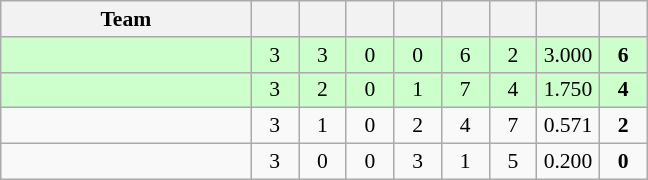<table class="wikitable" style="text-align: center; font-size:90% ">
<tr>
<th width=160>Team</th>
<th width=25></th>
<th width=25></th>
<th width=25></th>
<th width=25></th>
<th width=25></th>
<th width=25></th>
<th width=35></th>
<th width=25></th>
</tr>
<tr bgcolor=ccffcc>
<td align=left></td>
<td>3</td>
<td>3</td>
<td>0</td>
<td>0</td>
<td>6</td>
<td>2</td>
<td>3.000</td>
<td><strong>6</strong></td>
</tr>
<tr bgcolor=ccffcc>
<td align=left></td>
<td>3</td>
<td>2</td>
<td>0</td>
<td>1</td>
<td>7</td>
<td>4</td>
<td>1.750</td>
<td><strong>4</strong></td>
</tr>
<tr>
<td align=left></td>
<td>3</td>
<td>1</td>
<td>0</td>
<td>2</td>
<td>4</td>
<td>7</td>
<td>0.571</td>
<td><strong>2</strong></td>
</tr>
<tr>
<td align=left></td>
<td>3</td>
<td>0</td>
<td>0</td>
<td>3</td>
<td>1</td>
<td>5</td>
<td>0.200</td>
<td><strong>0</strong></td>
</tr>
</table>
